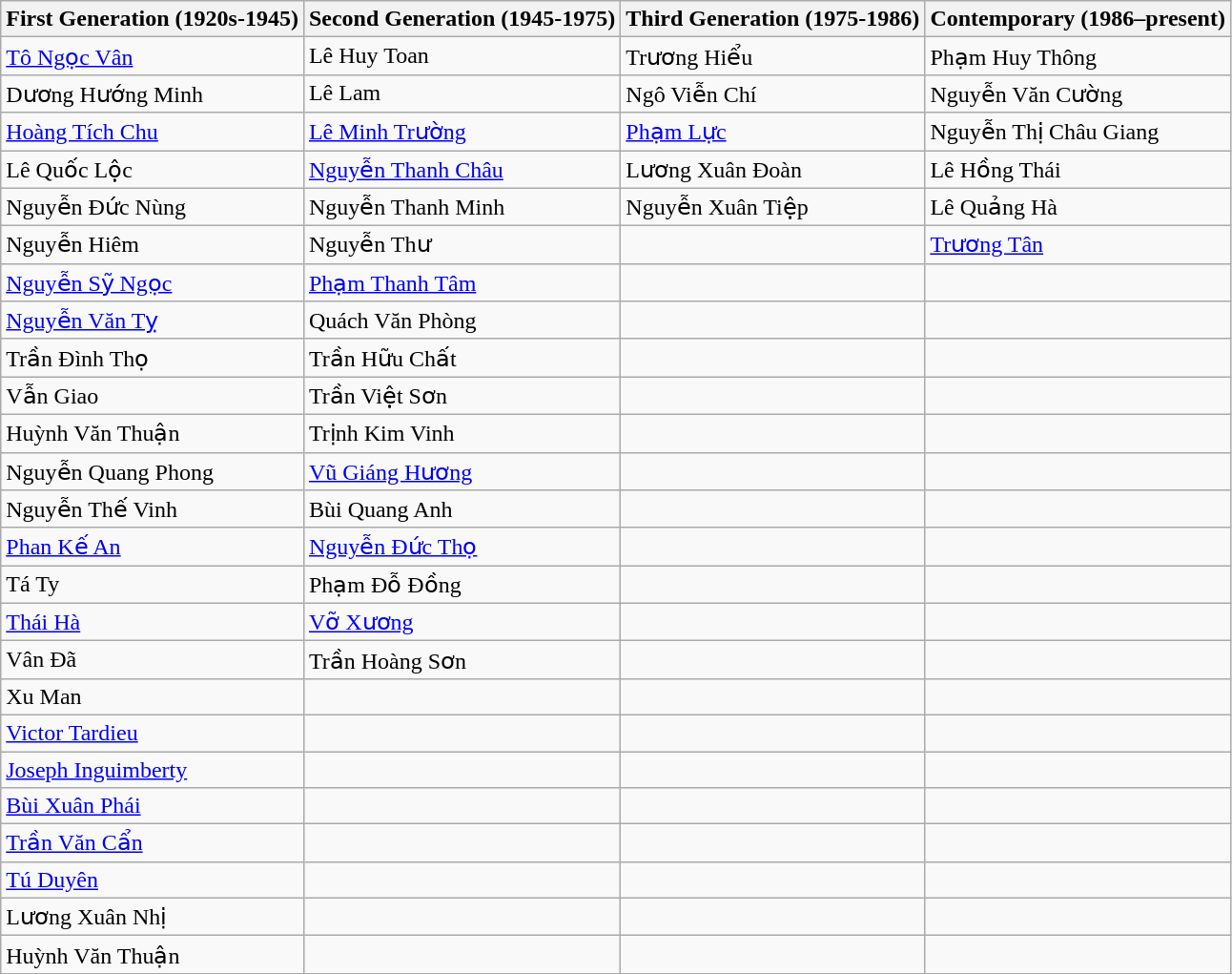<table class="wikitable">
<tr>
<th>First Generation (1920s-1945)</th>
<th>Second Generation (1945-1975)</th>
<th>Third Generation (1975-1986)</th>
<th>Contemporary (1986–present)</th>
</tr>
<tr>
<td><a href='#'>Tô Ngọc Vân</a></td>
<td>Lê Huy Toan</td>
<td>Trương Hiểu</td>
<td>Phạm Huy Thông</td>
</tr>
<tr>
<td>Dương Hướng Minh</td>
<td>Lê Lam</td>
<td>Ngô Viễn Chí</td>
<td>Nguyễn Văn Cường</td>
</tr>
<tr>
<td><a href='#'>Hoàng Tích Chu</a></td>
<td><a href='#'>Lê Minh Trường</a></td>
<td><a href='#'>Phạm Lực</a></td>
<td>Nguyễn Thị Châu Giang</td>
</tr>
<tr>
<td>Lê Quốc Lộc</td>
<td><a href='#'>Nguyễn Thanh Châu</a></td>
<td>Lương Xuân Đoàn</td>
<td>Lê Hồng Thái</td>
</tr>
<tr>
<td>Nguyễn Đức Nùng</td>
<td>Nguyễn Thanh Minh</td>
<td>Nguyễn Xuân Tiệp</td>
<td>Lê Quảng Hà</td>
</tr>
<tr>
<td>Nguyễn Hiêm</td>
<td>Nguyễn Thư</td>
<td></td>
<td><a href='#'>Trương Tân</a></td>
</tr>
<tr>
<td><a href='#'>Nguyễn Sỹ Ngọc</a></td>
<td><a href='#'>Phạm Thanh Tâm</a></td>
<td></td>
<td></td>
</tr>
<tr>
<td><a href='#'>Nguyễn Văn Tỵ</a></td>
<td>Quách Văn Phòng</td>
<td></td>
<td></td>
</tr>
<tr>
<td>Trần Đình Thọ</td>
<td>Trần Hữu Chất</td>
<td></td>
<td></td>
</tr>
<tr>
<td>Vẫn Giao</td>
<td>Trần Việt Sơn</td>
<td></td>
<td></td>
</tr>
<tr>
<td>Huỳnh Văn Thuận</td>
<td>Trịnh Kim Vinh</td>
<td></td>
<td></td>
</tr>
<tr>
<td>Nguyễn Quang Phong</td>
<td><a href='#'>Vũ Giáng Hương</a></td>
<td></td>
<td></td>
</tr>
<tr>
<td>Nguyễn Thế Vinh</td>
<td>Bùi Quang Anh</td>
<td></td>
<td></td>
</tr>
<tr>
<td><a href='#'>Phan Kế An</a></td>
<td><a href='#'>Nguyễn Đức Thọ</a></td>
<td></td>
<td></td>
</tr>
<tr>
<td>Tá Ty</td>
<td>Phạm Đỗ Đồng</td>
<td></td>
<td></td>
</tr>
<tr>
<td><a href='#'>Thái Hà</a></td>
<td><a href='#'>Vỡ Xương</a></td>
<td></td>
<td></td>
</tr>
<tr>
<td>Vân Đã</td>
<td>Trần Hoàng Sơn</td>
<td></td>
<td></td>
</tr>
<tr>
<td>Xu Man</td>
<td></td>
<td></td>
<td></td>
</tr>
<tr>
<td><a href='#'>Victor Tardieu</a></td>
<td></td>
<td></td>
<td></td>
</tr>
<tr>
<td><a href='#'>Joseph Inguimberty</a></td>
<td></td>
<td></td>
<td></td>
</tr>
<tr>
<td><a href='#'>Bùi Xuân Phái</a></td>
<td></td>
<td></td>
<td></td>
</tr>
<tr>
<td><a href='#'>Trần Văn Cẩn</a></td>
<td></td>
<td></td>
<td></td>
</tr>
<tr>
<td><a href='#'>Tú Duyên</a></td>
<td></td>
<td></td>
<td></td>
</tr>
<tr>
<td>Lương Xuân Nhị</td>
<td></td>
<td></td>
<td></td>
</tr>
<tr>
<td>Huỳnh Văn Thuận</td>
<td></td>
<td></td>
<td></td>
</tr>
</table>
